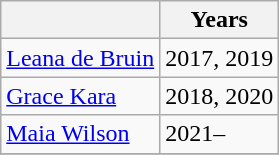<table class="wikitable collapsible">
<tr>
<th></th>
<th>Years</th>
</tr>
<tr>
<td><a href='#'>Leana de Bruin</a></td>
<td>2017, 2019</td>
</tr>
<tr>
<td><a href='#'>Grace Kara</a></td>
<td>2018, 2020</td>
</tr>
<tr>
<td><a href='#'>Maia Wilson</a></td>
<td>2021–</td>
</tr>
<tr>
</tr>
</table>
